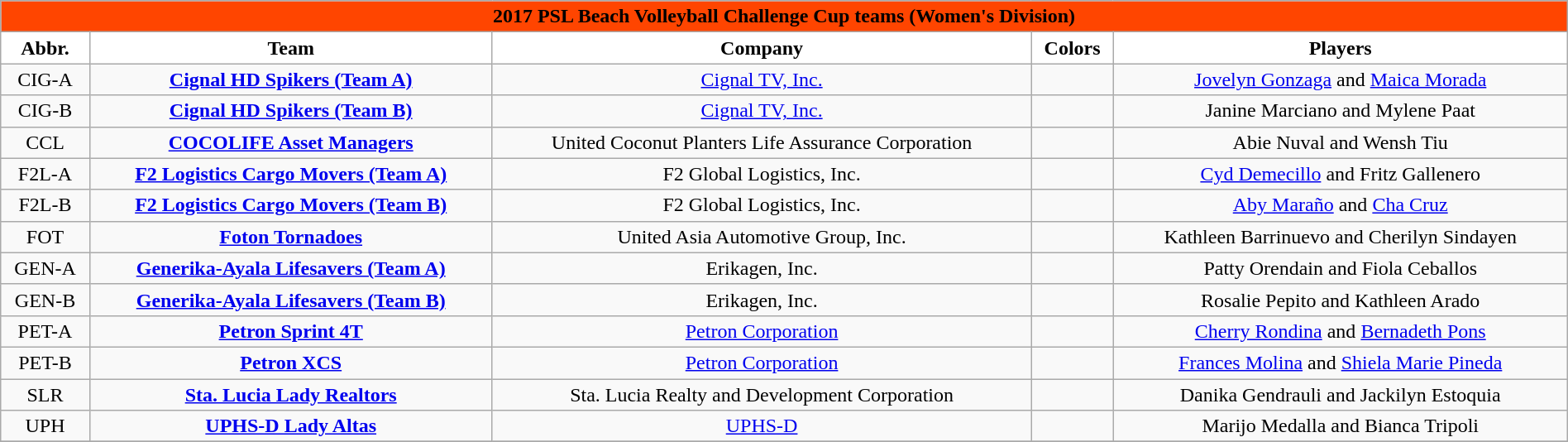<table class="wikitable" style="width:100%; text-align:left">
<tr>
<th style=background:#FF4500 colspan=6><span>2017 PSL Beach Volleyball Challenge Cup teams (Women's Division)</span></th>
</tr>
<tr>
<th style="background:white">Abbr.</th>
<th style="background:white">Team</th>
<th style="background:white">Company</th>
<th style="background:white">Colors</th>
<th style="background:white">Players</th>
</tr>
<tr>
<td align=center>CIG-A</td>
<td align=center><strong><a href='#'>Cignal HD Spikers (Team A)</a></strong></td>
<td align=center><a href='#'>Cignal TV, Inc.</a></td>
<td align=center> </td>
<td align=center><a href='#'>Jovelyn Gonzaga</a> and <a href='#'>Maica Morada</a></td>
</tr>
<tr>
<td align=center>CIG-B</td>
<td align=center><strong><a href='#'>Cignal HD Spikers (Team B)</a></strong></td>
<td align=center><a href='#'>Cignal TV, Inc.</a></td>
<td align=center> </td>
<td align=center>Janine Marciano and Mylene Paat</td>
</tr>
<tr>
<td align=center>CCL</td>
<td align=center><strong><a href='#'>COCOLIFE Asset Managers</a></strong></td>
<td align=center>United Coconut Planters Life Assurance Corporation</td>
<td align=center> </td>
<td align=center>Abie Nuval and Wensh Tiu</td>
</tr>
<tr>
<td align=center>F2L-A</td>
<td align=center><strong><a href='#'>F2 Logistics Cargo Movers (Team A)</a></strong></td>
<td align=center>F2 Global Logistics, Inc.</td>
<td align=center>  </td>
<td align=center><a href='#'>Cyd Demecillo</a> and Fritz Gallenero</td>
</tr>
<tr>
<td align=center>F2L-B</td>
<td align=center><strong><a href='#'>F2 Logistics  Cargo Movers (Team B)</a></strong></td>
<td align=center>F2 Global Logistics, Inc.</td>
<td align=center>  </td>
<td align=center><a href='#'>Aby Maraño</a> and <a href='#'>Cha Cruz</a></td>
</tr>
<tr>
<td align=center>FOT</td>
<td align=center><strong><a href='#'>Foton Tornadoes</a></strong></td>
<td align=center>United Asia Automotive Group, Inc.</td>
<td align=center> </td>
<td align=center>Kathleen Barrinuevo and Cherilyn Sindayen</td>
</tr>
<tr>
<td align=center>GEN-A</td>
<td align=center><strong><a href='#'>Generika-Ayala Lifesavers (Team A)</a></strong></td>
<td align=center>Erikagen, Inc.</td>
<td align=center>  </td>
<td align=center>Patty Orendain and Fiola Ceballos</td>
</tr>
<tr>
<td align=center>GEN-B</td>
<td align=center><strong><a href='#'>Generika-Ayala Lifesavers (Team B)</a></strong></td>
<td align=center>Erikagen, Inc.</td>
<td align=center>  </td>
<td align=center>Rosalie Pepito and Kathleen Arado</td>
</tr>
<tr>
<td align=center>PET-A</td>
<td align=center><strong><a href='#'>Petron Sprint 4T</a></strong></td>
<td align=center><a href='#'>Petron Corporation</a></td>
<td align=center>  </td>
<td align=center><a href='#'>Cherry Rondina</a> and <a href='#'>Bernadeth Pons</a></td>
</tr>
<tr>
<td align=center>PET-B</td>
<td align=center><strong><a href='#'>Petron XCS</a></strong></td>
<td align=center><a href='#'>Petron Corporation</a></td>
<td align=center>  </td>
<td align=center><a href='#'>Frances Molina</a> and <a href='#'>Shiela Marie Pineda</a></td>
</tr>
<tr>
<td align=center>SLR</td>
<td align=center><strong><a href='#'>Sta. Lucia Lady Realtors</a></strong></td>
<td align=center>Sta. Lucia Realty and Development Corporation</td>
<td align=center>  </td>
<td align=center>Danika Gendrauli and Jackilyn Estoquia</td>
</tr>
<tr>
<td align=center>UPH</td>
<td align=center><strong><a href='#'>UPHS-D Lady Altas</a></strong></td>
<td align=center><a href='#'>UPHS-D</a></td>
<td align=center> </td>
<td align=center>Marijo Medalla and Bianca Tripoli</td>
</tr>
<tr>
</tr>
</table>
